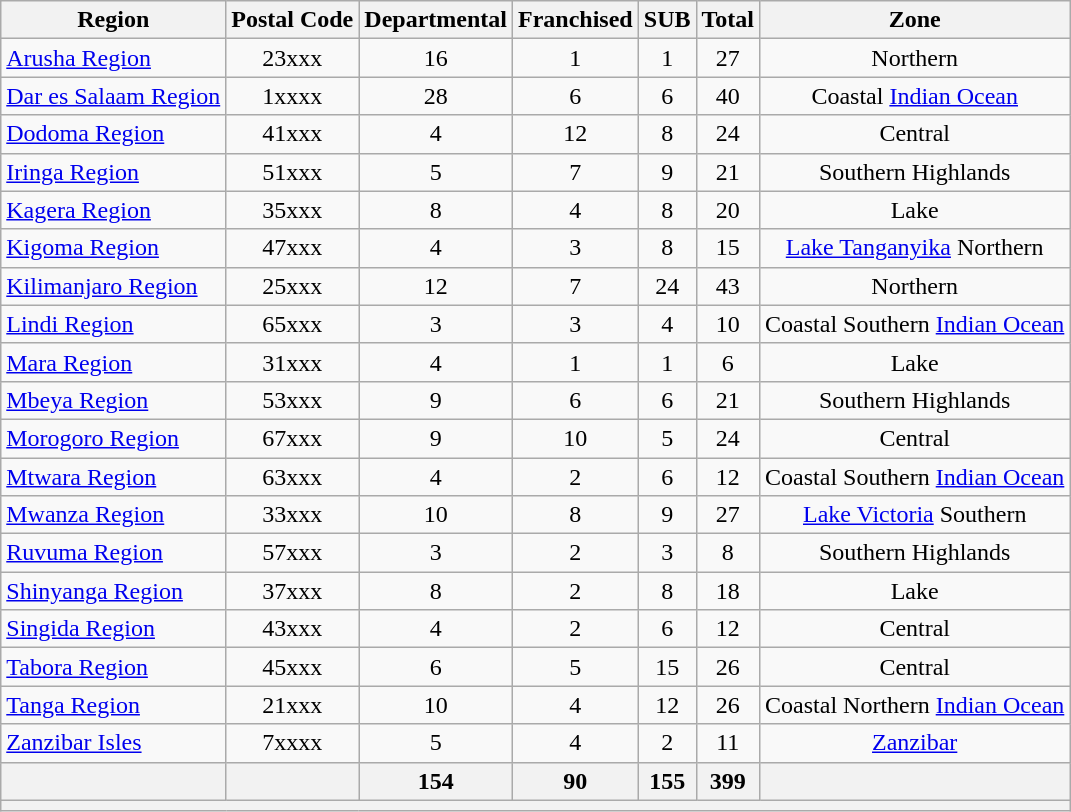<table class="wikitable sortable">
<tr>
<th>Region</th>
<th>Postal Code</th>
<th>Departmental</th>
<th>Franchised</th>
<th>SUB</th>
<th>Total</th>
<th>Zone</th>
</tr>
<tr>
<td><a href='#'>Arusha Region</a></td>
<td align="center">23xxx</td>
<td align="center">16</td>
<td align="center">1</td>
<td align="center">1</td>
<td align="center">27</td>
<td align="center">Northern</td>
</tr>
<tr>
<td><a href='#'>Dar es Salaam Region</a></td>
<td align="center">1xxxx</td>
<td align="center">28</td>
<td align="center">6</td>
<td align="center">6</td>
<td align="center">40</td>
<td align="center">Coastal <a href='#'>Indian Ocean</a></td>
</tr>
<tr>
<td><a href='#'>Dodoma Region</a></td>
<td align="center">41xxx</td>
<td align="center">4</td>
<td align="center">12</td>
<td align="center">8</td>
<td align="center">24</td>
<td align="center">Central</td>
</tr>
<tr>
<td><a href='#'>Iringa Region</a></td>
<td align="center">51xxx</td>
<td align="center">5</td>
<td align="center">7</td>
<td align="center">9</td>
<td align="center">21</td>
<td align="center">Southern Highlands</td>
</tr>
<tr>
<td><a href='#'>Kagera Region</a></td>
<td align="center">35xxx</td>
<td align="center">8</td>
<td align="center">4</td>
<td align="center">8</td>
<td align="center">20</td>
<td align="center">Lake</td>
</tr>
<tr>
<td><a href='#'>Kigoma Region</a></td>
<td align="center">47xxx</td>
<td align="center">4</td>
<td align="center">3</td>
<td align="center">8</td>
<td align="center">15</td>
<td align="center"><a href='#'>Lake Tanganyika</a> Northern</td>
</tr>
<tr>
<td><a href='#'>Kilimanjaro Region</a></td>
<td align="center">25xxx</td>
<td align="center">12</td>
<td align="center">7</td>
<td align="center">24</td>
<td align="center">43</td>
<td align="center">Northern</td>
</tr>
<tr>
<td><a href='#'>Lindi Region</a></td>
<td align="center">65xxx</td>
<td align="center">3</td>
<td align="center">3</td>
<td align="center">4</td>
<td align="center">10</td>
<td align="center">Coastal Southern <a href='#'>Indian Ocean</a></td>
</tr>
<tr>
<td><a href='#'>Mara Region</a></td>
<td align="center">31xxx</td>
<td align="center">4</td>
<td align="center">1</td>
<td align="center">1</td>
<td align="center">6</td>
<td align="center">Lake</td>
</tr>
<tr>
<td><a href='#'>Mbeya Region</a></td>
<td align="center">53xxx</td>
<td align="center">9</td>
<td align="center">6</td>
<td align="center">6</td>
<td align="center">21</td>
<td align="center">Southern Highlands</td>
</tr>
<tr>
<td><a href='#'>Morogoro Region</a></td>
<td align="center">67xxx</td>
<td align="center">9</td>
<td align="center">10</td>
<td align="center">5</td>
<td align="center">24</td>
<td align="center">Central</td>
</tr>
<tr>
<td><a href='#'>Mtwara Region</a></td>
<td align="center">63xxx</td>
<td align="center">4</td>
<td align="center">2</td>
<td align="center">6</td>
<td align="center">12</td>
<td align="center">Coastal Southern <a href='#'>Indian Ocean</a></td>
</tr>
<tr>
<td><a href='#'>Mwanza Region</a></td>
<td align="center">33xxx</td>
<td align="center">10</td>
<td align="center">8</td>
<td align="center">9</td>
<td align="center">27</td>
<td align="center"><a href='#'>Lake Victoria</a> Southern</td>
</tr>
<tr>
<td><a href='#'>Ruvuma Region</a></td>
<td align="center">57xxx</td>
<td align="center">3</td>
<td align="center">2</td>
<td align="center">3</td>
<td align="center">8</td>
<td align="center">Southern Highlands</td>
</tr>
<tr>
<td><a href='#'>Shinyanga Region</a></td>
<td align="center">37xxx</td>
<td align="center">8</td>
<td align="center">2</td>
<td align="center">8</td>
<td align="center">18</td>
<td align="center">Lake</td>
</tr>
<tr>
<td><a href='#'>Singida Region</a></td>
<td align="center">43xxx</td>
<td align="center">4</td>
<td align="center">2</td>
<td align="center">6</td>
<td align="center">12</td>
<td align="center">Central</td>
</tr>
<tr>
<td><a href='#'>Tabora Region</a></td>
<td align="center">45xxx</td>
<td align="center">6</td>
<td align="center">5</td>
<td align="center">15</td>
<td align="center">26</td>
<td align="center">Central</td>
</tr>
<tr>
<td><a href='#'>Tanga Region</a></td>
<td align="center">21xxx</td>
<td align="center">10</td>
<td align="center">4</td>
<td align="center">12</td>
<td align="center">26</td>
<td align="center">Coastal Northern <a href='#'>Indian Ocean</a></td>
</tr>
<tr>
<td><a href='#'>Zanzibar Isles</a></td>
<td align="center">7xxxx</td>
<td align="center">5</td>
<td align="center">4</td>
<td align="center">2</td>
<td align="center">11</td>
<td align="center"><a href='#'>Zanzibar</a></td>
</tr>
<tr>
<th></th>
<th></th>
<th align="center">154</th>
<th align="center">90</th>
<th align="center">155</th>
<th align="center">399</th>
<th align="center"></th>
</tr>
<tr>
<th colspan="7"></th>
</tr>
</table>
